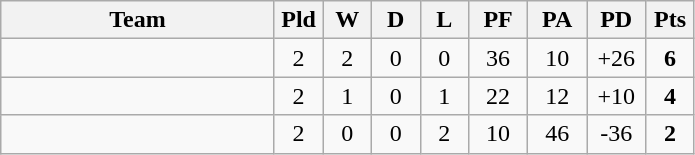<table class="wikitable" style="text-align:center;">
<tr>
<th width=175>Team</th>
<th width=25 abbr="Played">Pld</th>
<th width=25 abbr="Won">W</th>
<th width=25 abbr="Drawn">D</th>
<th width=25 abbr="Lost">L</th>
<th width=32 abbr="Points for">PF</th>
<th width=32 abbr="Points against">PA</th>
<th width=32 abbr="Points difference">PD</th>
<th width=25 abbr="Points">Pts</th>
</tr>
<tr>
<td align=left></td>
<td>2</td>
<td>2</td>
<td>0</td>
<td>0</td>
<td>36</td>
<td>10</td>
<td>+26</td>
<td><strong>6</strong></td>
</tr>
<tr>
<td align=left></td>
<td>2</td>
<td>1</td>
<td>0</td>
<td>1</td>
<td>22</td>
<td>12</td>
<td>+10</td>
<td><strong>4</strong></td>
</tr>
<tr>
<td align=left></td>
<td>2</td>
<td>0</td>
<td>0</td>
<td>2</td>
<td>10</td>
<td>46</td>
<td>-36</td>
<td><strong>2</strong></td>
</tr>
</table>
